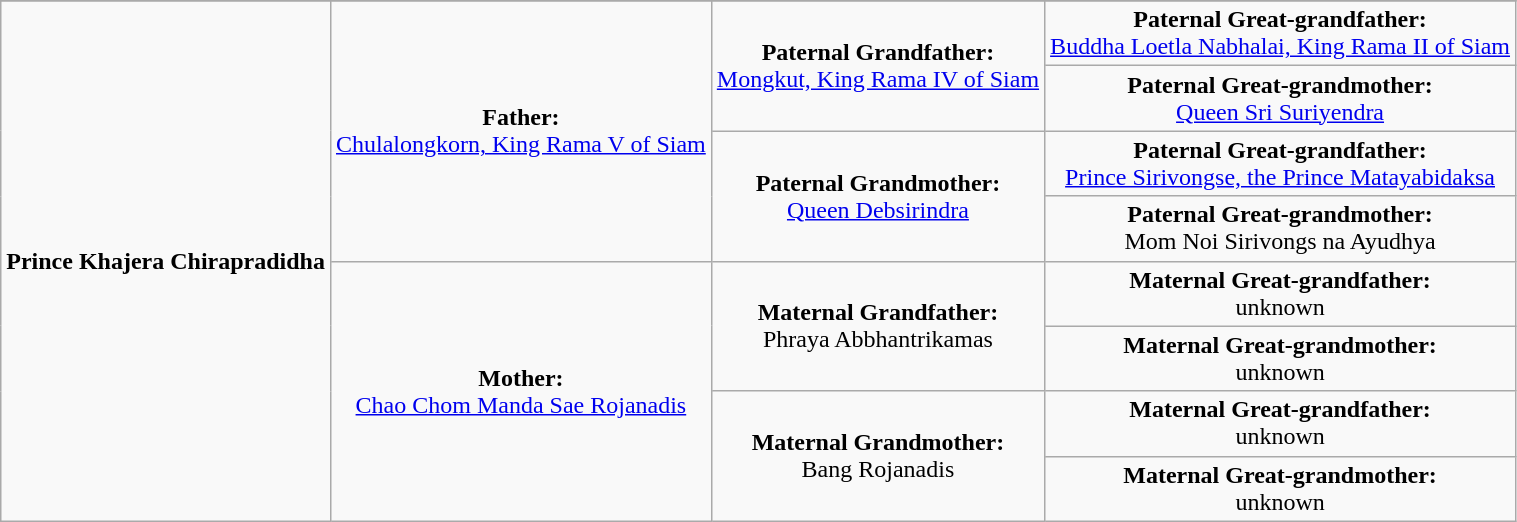<table class="wikitable">
<tr>
</tr>
<tr>
<td rowspan="8" align="center"><strong>Prince Khajera Chirapradidha</strong></td>
<td rowspan="4" align="center"><strong>Father:</strong><br><a href='#'>Chulalongkorn, King Rama V of Siam</a></td>
<td rowspan="2" align="center"><strong>Paternal Grandfather:</strong><br><a href='#'>Mongkut, King Rama IV of Siam</a></td>
<td align = "center"><strong>Paternal Great-grandfather:</strong><br><a href='#'>Buddha Loetla Nabhalai, King Rama II of Siam</a></td>
</tr>
<tr>
<td align = "center"><strong>Paternal Great-grandmother:</strong><br><a href='#'>Queen Sri Suriyendra</a></td>
</tr>
<tr>
<td rowspan="2" align="center"><strong>Paternal Grandmother:</strong><br><a href='#'>Queen Debsirindra</a></td>
<td align = "center"><strong>Paternal Great-grandfather:</strong><br><a href='#'>Prince Sirivongse, the Prince Matayabidaksa</a></td>
</tr>
<tr>
<td align = "center"><strong>Paternal Great-grandmother:</strong><br>Mom Noi Sirivongs na Ayudhya</td>
</tr>
<tr>
<td rowspan="4" align="center"><strong>Mother:</strong><br><a href='#'>Chao Chom Manda Sae Rojanadis</a></td>
<td rowspan="2" align="center"><strong>Maternal Grandfather:</strong><br>Phraya Abbhantrikamas</td>
<td align = "center"><strong>Maternal Great-grandfather:</strong><br>unknown</td>
</tr>
<tr>
<td align = "center"><strong>Maternal Great-grandmother:</strong><br>unknown</td>
</tr>
<tr>
<td rowspan="2" align="center"><strong>Maternal Grandmother:</strong><br>Bang Rojanadis</td>
<td align = "center"><strong>Maternal Great-grandfather:</strong><br>unknown</td>
</tr>
<tr>
<td align = "center"><strong>Maternal Great-grandmother:</strong><br>unknown</td>
</tr>
</table>
